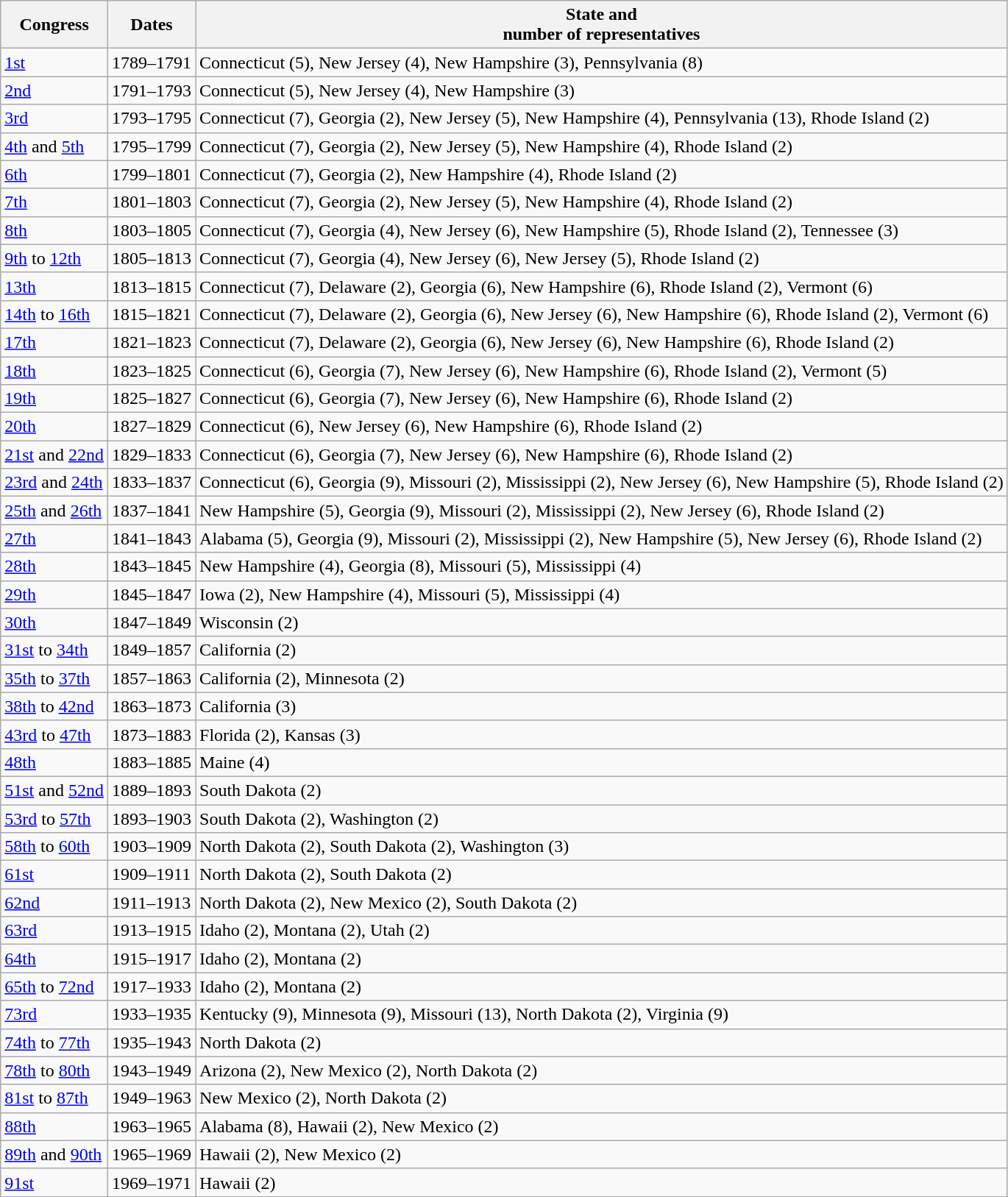<table class="wikitable mw-collapsible mw-collapsed">
<tr>
<th>Congress</th>
<th>Dates</th>
<th>State and<br> number of representatives</th>
</tr>
<tr>
<td><a href='#'>1st</a></td>
<td>1789–1791</td>
<td>Connecticut (5), New Jersey (4), New Hampshire (3), Pennsylvania (8)</td>
</tr>
<tr>
<td><a href='#'>2nd</a></td>
<td>1791–1793</td>
<td>Connecticut (5), New Jersey (4), New Hampshire (3)</td>
</tr>
<tr>
<td><a href='#'>3rd</a></td>
<td>1793–1795</td>
<td>Connecticut (7), Georgia (2), New Jersey (5), New Hampshire (4), Pennsylvania (13), Rhode Island (2)</td>
</tr>
<tr>
<td><a href='#'>4th</a> and <a href='#'>5th</a></td>
<td>1795–1799</td>
<td>Connecticut (7), Georgia (2), New Jersey (5), New Hampshire (4), Rhode Island (2)</td>
</tr>
<tr>
<td><a href='#'>6th</a></td>
<td>1799–1801</td>
<td>Connecticut (7), Georgia (2), New Hampshire (4), Rhode Island (2)</td>
</tr>
<tr>
<td><a href='#'>7th</a></td>
<td>1801–1803</td>
<td>Connecticut (7), Georgia (2), New Jersey (5), New Hampshire (4), Rhode Island (2)</td>
</tr>
<tr>
<td><a href='#'>8th</a></td>
<td>1803–1805</td>
<td>Connecticut (7), Georgia (4), New Jersey (6), New Hampshire (5), Rhode Island (2), Tennessee (3)</td>
</tr>
<tr>
<td><a href='#'>9th</a> to <a href='#'>12th</a></td>
<td>1805–1813</td>
<td>Connecticut (7), Georgia (4), New Jersey (6), New Jersey (5), Rhode Island (2)</td>
</tr>
<tr>
<td><a href='#'>13th</a></td>
<td>1813–1815</td>
<td>Connecticut (7), Delaware (2), Georgia (6), New Hampshire (6), Rhode Island (2), Vermont (6)</td>
</tr>
<tr>
<td><a href='#'>14th</a> to <a href='#'>16th</a></td>
<td>1815–1821</td>
<td>Connecticut (7), Delaware (2), Georgia (6), New Jersey (6), New Hampshire (6), Rhode Island (2), Vermont (6)</td>
</tr>
<tr>
<td><a href='#'>17th</a></td>
<td>1821–1823</td>
<td>Connecticut (7), Delaware (2), Georgia (6), New Jersey (6), New Hampshire (6), Rhode Island (2)</td>
</tr>
<tr>
<td><a href='#'>18th</a></td>
<td>1823–1825</td>
<td>Connecticut (6), Georgia (7), New Jersey (6), New Hampshire (6), Rhode Island (2), Vermont (5)</td>
</tr>
<tr>
<td><a href='#'>19th</a></td>
<td>1825–1827</td>
<td>Connecticut (6), Georgia (7), New Jersey (6), New Hampshire (6), Rhode Island (2)</td>
</tr>
<tr>
<td><a href='#'>20th</a></td>
<td>1827–1829</td>
<td>Connecticut (6), New Jersey (6), New Hampshire (6), Rhode Island (2)</td>
</tr>
<tr>
<td><a href='#'>21st</a> and <a href='#'>22nd</a></td>
<td>1829–1833</td>
<td>Connecticut (6), Georgia (7), New Jersey (6), New Hampshire (6), Rhode Island (2)</td>
</tr>
<tr>
<td><a href='#'>23rd</a> and <a href='#'>24th</a></td>
<td>1833–1837</td>
<td>Connecticut (6), Georgia (9), Missouri (2), Mississippi (2), New Jersey (6), New Hampshire (5), Rhode Island (2)</td>
</tr>
<tr>
<td><a href='#'>25th</a> and <a href='#'>26th</a></td>
<td>1837–1841</td>
<td>New Hampshire (5), Georgia (9), Missouri (2), Mississippi (2), New Jersey (6), Rhode Island (2)</td>
</tr>
<tr>
<td><a href='#'>27th</a></td>
<td>1841–1843</td>
<td>Alabama (5), Georgia (9), Missouri (2), Mississippi (2), New Hampshire (5), New Jersey (6), Rhode Island (2)</td>
</tr>
<tr>
<td><a href='#'>28th</a></td>
<td>1843–1845</td>
<td>New Hampshire (4), Georgia (8), Missouri (5), Mississippi (4)</td>
</tr>
<tr>
<td><a href='#'>29th</a></td>
<td>1845–1847</td>
<td>Iowa (2), New Hampshire (4), Missouri (5), Mississippi (4)</td>
</tr>
<tr>
<td><a href='#'>30th</a></td>
<td>1847–1849</td>
<td>Wisconsin (2)</td>
</tr>
<tr>
<td><a href='#'>31st</a> to <a href='#'>34th</a></td>
<td>1849–1857</td>
<td>California (2)</td>
</tr>
<tr>
<td><a href='#'>35th</a> to <a href='#'>37th</a></td>
<td>1857–1863</td>
<td>California (2), Minnesota (2)</td>
</tr>
<tr>
<td><a href='#'>38th</a> to <a href='#'>42nd</a></td>
<td>1863–1873</td>
<td>California (3)</td>
</tr>
<tr>
<td><a href='#'>43rd</a> to <a href='#'>47th</a></td>
<td>1873–1883</td>
<td>Florida (2), Kansas (3)</td>
</tr>
<tr>
<td><a href='#'>48th</a></td>
<td>1883–1885</td>
<td>Maine (4)</td>
</tr>
<tr>
<td><a href='#'>51st</a> and <a href='#'>52nd</a></td>
<td>1889–1893</td>
<td>South Dakota (2)</td>
</tr>
<tr>
<td><a href='#'>53rd</a> to <a href='#'>57th</a></td>
<td>1893–1903</td>
<td>South Dakota (2), Washington (2)</td>
</tr>
<tr>
<td><a href='#'>58th</a> to <a href='#'>60th</a></td>
<td>1903–1909</td>
<td>North Dakota (2), South Dakota (2), Washington (3)</td>
</tr>
<tr>
<td><a href='#'>61st</a></td>
<td>1909–1911</td>
<td>North Dakota (2), South Dakota (2)</td>
</tr>
<tr>
<td><a href='#'>62nd</a></td>
<td>1911–1913</td>
<td>North Dakota (2), New Mexico (2), South Dakota (2)</td>
</tr>
<tr>
<td><a href='#'>63rd</a></td>
<td>1913–1915</td>
<td>Idaho (2), Montana (2), Utah (2)</td>
</tr>
<tr>
<td><a href='#'>64th</a></td>
<td>1915–1917</td>
<td>Idaho (2), Montana (2)</td>
</tr>
<tr>
<td><a href='#'>65th</a> to <a href='#'>72nd</a></td>
<td>1917–1933</td>
<td>Idaho (2), Montana (2)</td>
</tr>
<tr>
<td><a href='#'>73rd</a></td>
<td>1933–1935</td>
<td>Kentucky (9), Minnesota (9), Missouri (13), North Dakota (2), Virginia (9)</td>
</tr>
<tr>
<td><a href='#'>74th</a> to <a href='#'>77th</a></td>
<td>1935–1943</td>
<td>North Dakota (2)</td>
</tr>
<tr>
<td><a href='#'>78th</a> to <a href='#'>80th</a></td>
<td>1943–1949</td>
<td>Arizona (2), New Mexico (2), North Dakota (2)</td>
</tr>
<tr>
<td><a href='#'>81st</a> to <a href='#'>87th</a></td>
<td>1949–1963</td>
<td>New Mexico (2), North Dakota (2)</td>
</tr>
<tr>
<td><a href='#'>88th</a></td>
<td>1963–1965</td>
<td>Alabama (8), Hawaii (2), New Mexico (2)</td>
</tr>
<tr>
<td><a href='#'>89th</a> and <a href='#'>90th</a></td>
<td>1965–1969</td>
<td>Hawaii (2), New Mexico (2)</td>
</tr>
<tr>
<td><a href='#'>91st</a></td>
<td>1969–1971</td>
<td>Hawaii (2)</td>
</tr>
</table>
